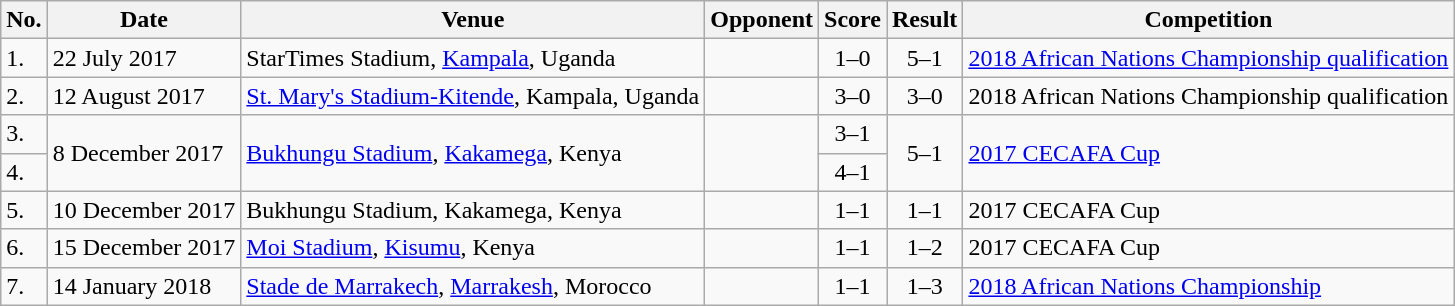<table class="wikitable">
<tr>
<th>No.</th>
<th>Date</th>
<th>Venue</th>
<th>Opponent</th>
<th>Score</th>
<th>Result</th>
<th>Competition</th>
</tr>
<tr>
<td>1.</td>
<td>22 July 2017</td>
<td>StarTimes Stadium, <a href='#'>Kampala</a>, Uganda</td>
<td></td>
<td align=center>1–0</td>
<td align=center>5–1</td>
<td><a href='#'>2018 African Nations Championship qualification</a></td>
</tr>
<tr>
<td>2.</td>
<td>12 August 2017</td>
<td><a href='#'>St. Mary's Stadium-Kitende</a>, Kampala, Uganda</td>
<td></td>
<td align=center>3–0</td>
<td align=center>3–0</td>
<td>2018 African Nations Championship qualification</td>
</tr>
<tr>
<td>3.</td>
<td rowspan=2>8 December 2017</td>
<td rowspan=2><a href='#'>Bukhungu Stadium</a>, <a href='#'>Kakamega</a>, Kenya</td>
<td rowspan=2></td>
<td align=center>3–1</td>
<td rowspan=2 align=center>5–1</td>
<td rowspan=2><a href='#'>2017 CECAFA Cup</a></td>
</tr>
<tr>
<td>4.</td>
<td align=center>4–1</td>
</tr>
<tr>
<td>5.</td>
<td>10 December 2017</td>
<td>Bukhungu Stadium, Kakamega, Kenya</td>
<td></td>
<td align=center>1–1</td>
<td align=center>1–1</td>
<td>2017 CECAFA Cup</td>
</tr>
<tr>
<td>6.</td>
<td>15 December 2017</td>
<td><a href='#'>Moi Stadium</a>, <a href='#'>Kisumu</a>, Kenya</td>
<td></td>
<td align=center>1–1</td>
<td align=center>1–2</td>
<td>2017 CECAFA Cup</td>
</tr>
<tr>
<td>7.</td>
<td>14 January 2018</td>
<td><a href='#'>Stade de Marrakech</a>, <a href='#'>Marrakesh</a>, Morocco</td>
<td></td>
<td align=center>1–1</td>
<td align=center>1–3</td>
<td><a href='#'>2018 African Nations Championship</a></td>
</tr>
</table>
